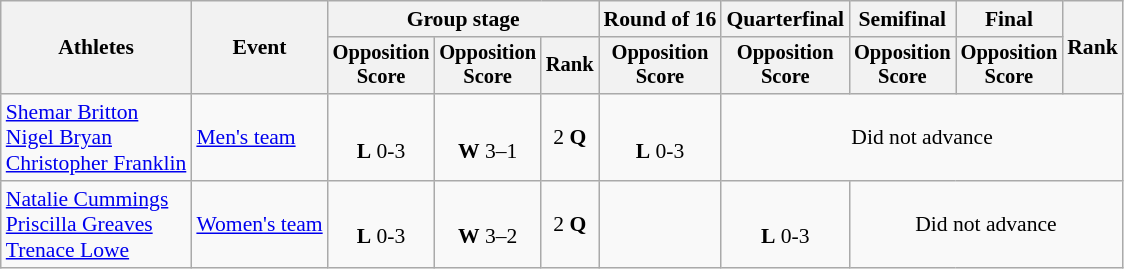<table class="wikitable" style="font-size:90%">
<tr>
<th rowspan=2>Athletes</th>
<th rowspan=2>Event</th>
<th colspan=3>Group stage</th>
<th>Round of 16</th>
<th>Quarterfinal</th>
<th>Semifinal</th>
<th>Final</th>
<th rowspan=2>Rank</th>
</tr>
<tr style="font-size:95%">
<th>Opposition<br>Score</th>
<th>Opposition<br>Score</th>
<th>Rank</th>
<th>Opposition<br>Score</th>
<th>Opposition<br>Score</th>
<th>Opposition<br>Score</th>
<th>Opposition<br>Score</th>
</tr>
<tr align=center>
<td align=left><a href='#'>Shemar Britton</a><br><a href='#'>Nigel Bryan</a><br><a href='#'>Christopher Franklin</a></td>
<td align=left><a href='#'>Men's team</a></td>
<td><br><strong>L</strong> 0-3</td>
<td><br><strong>W</strong> 3–1</td>
<td>2 <strong>Q</strong></td>
<td><br><strong>L</strong> 0-3</td>
<td colspan=4>Did not advance</td>
</tr>
<tr align=center>
<td align=left><a href='#'>Natalie Cummings</a><br><a href='#'>Priscilla Greaves</a><br><a href='#'>Trenace Lowe</a></td>
<td align=left><a href='#'>Women's team</a></td>
<td><br><strong>L</strong> 0-3</td>
<td><br><strong>W</strong> 3–2</td>
<td>2 <strong>Q</strong></td>
<td></td>
<td><br><strong>L</strong> 0-3</td>
<td Colspan=3>Did not advance</td>
</tr>
</table>
